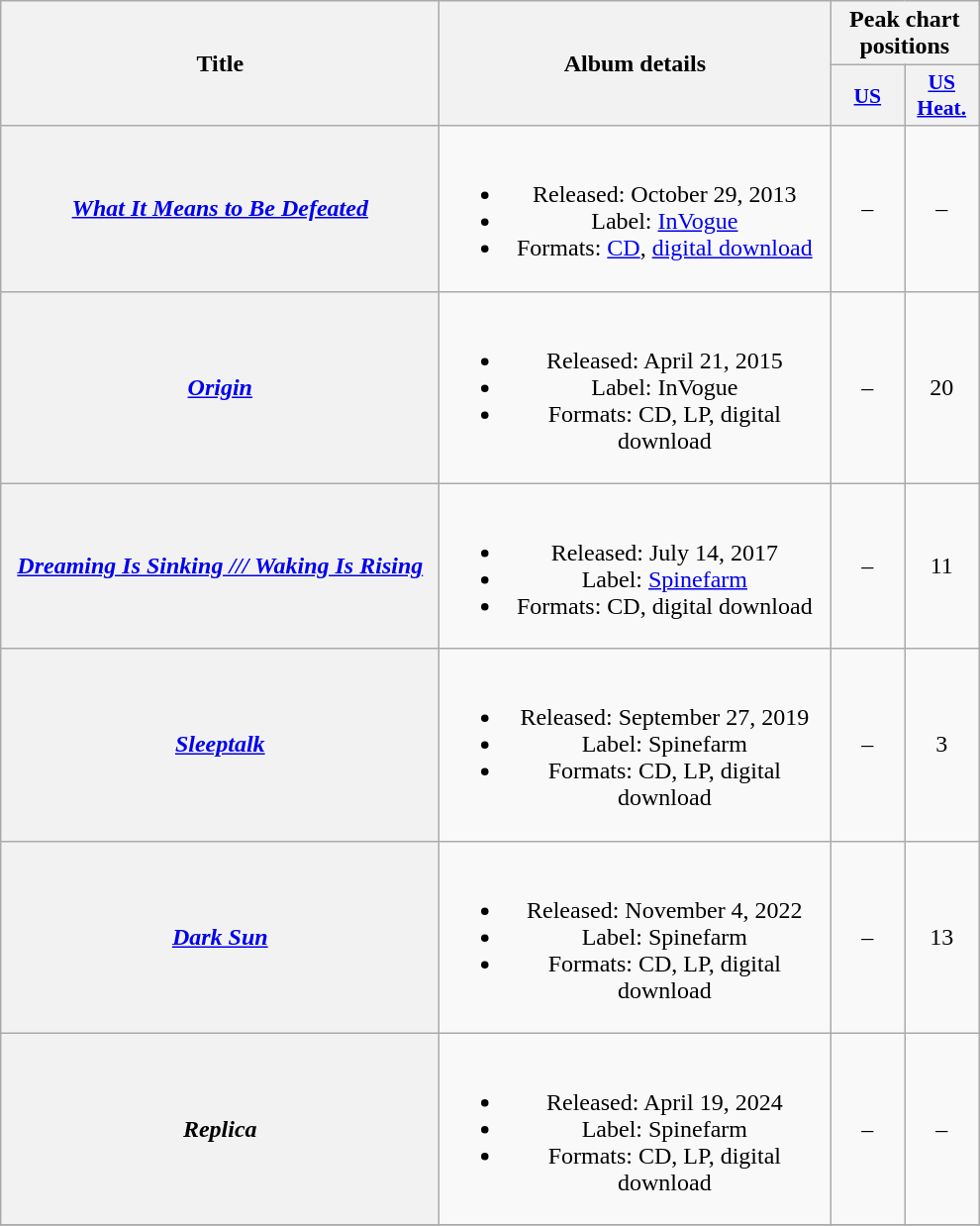<table class="wikitable plainrowheaders" style="text-align:center;">
<tr>
<th scope="col" rowspan="2" style="width:18em;">Title</th>
<th scope="col" rowspan="2" style="width:16em;">Album details</th>
<th scope="col" colspan="2">Peak chart positions</th>
</tr>
<tr>
<th style="width:3em; font-size:90%"><a href='#'>US</a></th>
<th style="width:3em; font-size:90%"><a href='#'>US<br>Heat.</a><br></th>
</tr>
<tr>
<th scope="row"><em><a href='#'>What It Means to Be Defeated</a></em></th>
<td><br><ul><li>Released: October 29, 2013</li><li>Label: <a href='#'>InVogue</a></li><li>Formats: <a href='#'>CD</a>, <a href='#'>digital download</a></li></ul></td>
<td>–</td>
<td>–</td>
</tr>
<tr>
<th scope="row"><em><a href='#'>Origin</a></em></th>
<td><br><ul><li>Released: April 21, 2015</li><li>Label: InVogue</li><li>Formats: CD, LP, digital download</li></ul></td>
<td>–</td>
<td>20</td>
</tr>
<tr>
<th scope="row"><em><a href='#'>Dreaming Is Sinking /// Waking Is Rising</a></em></th>
<td><br><ul><li>Released: July 14, 2017</li><li>Label: <a href='#'>Spinefarm</a></li><li>Formats: CD, digital download</li></ul></td>
<td>–</td>
<td>11</td>
</tr>
<tr>
<th scope="row"><em><a href='#'>Sleeptalk</a></em></th>
<td><br><ul><li>Released: September 27, 2019</li><li>Label: Spinefarm</li><li>Formats: CD, LP, digital download</li></ul></td>
<td>–</td>
<td>3</td>
</tr>
<tr>
<th scope="row"><em><a href='#'>Dark Sun</a></em></th>
<td><br><ul><li>Released: November 4, 2022</li><li>Label: Spinefarm</li><li>Formats: CD, LP, digital download</li></ul></td>
<td>–</td>
<td>13</td>
</tr>
<tr>
<th scope="row"><em>Replica</em></th>
<td><br><ul><li>Released: April 19, 2024</li><li>Label: Spinefarm</li><li>Formats: CD, LP, digital download</li></ul></td>
<td>–</td>
<td>–</td>
</tr>
<tr>
</tr>
</table>
